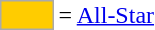<table style="background:transparent;">
<tr>
<td style="background-color:#FFCC00; border:1px solid #aaaaaa; width:2em;"></td>
<td>= <a href='#'>All-Star</a></td>
</tr>
</table>
